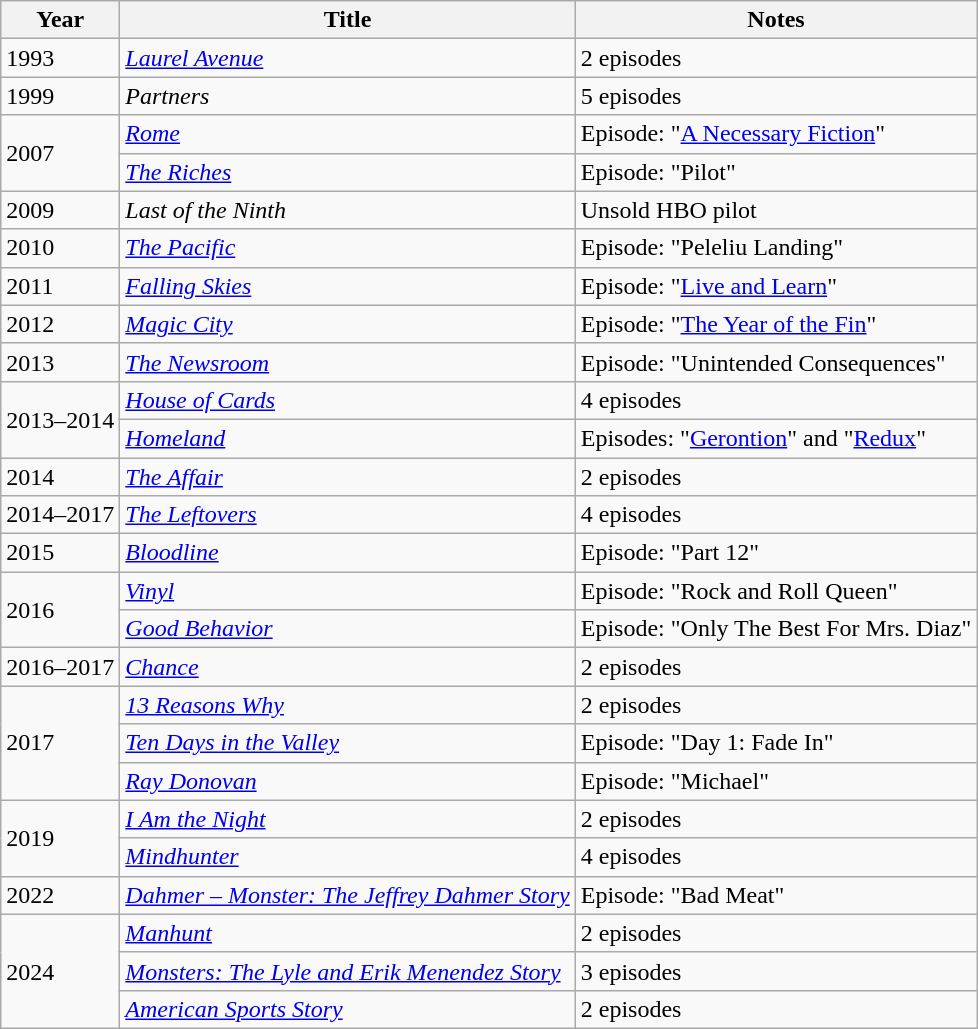<table class="wikitable">
<tr>
<th>Year</th>
<th>Title</th>
<th>Notes</th>
</tr>
<tr>
<td>1993</td>
<td><em><a href='#'>Laurel Avenue</a></em></td>
<td>2 episodes</td>
</tr>
<tr>
<td>1999</td>
<td><em>Partners</em></td>
<td>5 episodes</td>
</tr>
<tr>
<td rowspan="2">2007</td>
<td><em><a href='#'>Rome</a></em></td>
<td>Episode: "<a href='#'>A Necessary Fiction</a>"</td>
</tr>
<tr>
<td><em><a href='#'>The Riches</a></em></td>
<td>Episode: "Pilot"</td>
</tr>
<tr>
<td>2009</td>
<td><em>Last of the Ninth</em></td>
<td>Unsold HBO pilot</td>
</tr>
<tr>
<td>2010</td>
<td><em><a href='#'>The Pacific</a></em></td>
<td>Episode: "Peleliu Landing"</td>
</tr>
<tr>
<td>2011</td>
<td><em><a href='#'>Falling Skies</a></em></td>
<td>Episode: "<a href='#'>Live and Learn</a>"</td>
</tr>
<tr>
<td>2012</td>
<td><em><a href='#'>Magic City</a></em></td>
<td>Episode: "<a href='#'>The Year of the Fin</a>"</td>
</tr>
<tr>
<td>2013</td>
<td><em><a href='#'>The Newsroom</a></em></td>
<td>Episode: "Unintended Consequences"</td>
</tr>
<tr>
<td rowspan="2">2013–2014</td>
<td><em><a href='#'>House of Cards</a></em></td>
<td>4 episodes</td>
</tr>
<tr>
<td><em><a href='#'>Homeland</a></em></td>
<td>Episodes: "<a href='#'>Gerontion</a>" and "<a href='#'>Redux</a>"</td>
</tr>
<tr>
<td>2014</td>
<td><em><a href='#'>The Affair</a></em></td>
<td>2 episodes</td>
</tr>
<tr>
<td>2014–2017</td>
<td><em><a href='#'>The Leftovers</a></em></td>
<td>4 episodes</td>
</tr>
<tr>
<td>2015</td>
<td><em><a href='#'>Bloodline</a></em></td>
<td>Episode: "Part 12"</td>
</tr>
<tr>
<td rowspan="2">2016</td>
<td><em><a href='#'>Vinyl</a></em></td>
<td>Episode: "Rock and Roll Queen"</td>
</tr>
<tr>
<td><em><a href='#'>Good Behavior</a></em></td>
<td>Episode: "Only The Best For Mrs. Diaz"</td>
</tr>
<tr>
<td>2016–2017</td>
<td><em><a href='#'>Chance</a></em></td>
<td>2 episodes</td>
</tr>
<tr>
<td rowspan="3">2017</td>
<td><em><a href='#'>13 Reasons Why</a></em></td>
<td>2 episodes</td>
</tr>
<tr>
<td><em><a href='#'>Ten Days in the Valley</a></em></td>
<td>Episode: "Day 1: Fade In"</td>
</tr>
<tr>
<td><em><a href='#'>Ray Donovan</a></em></td>
<td>Episode: "Michael"</td>
</tr>
<tr>
<td rowspan="2">2019</td>
<td><em><a href='#'>I Am the Night</a></em></td>
<td>2 episodes</td>
</tr>
<tr>
<td><em><a href='#'>Mindhunter</a></em></td>
<td>4 episodes</td>
</tr>
<tr>
<td>2022</td>
<td><em><a href='#'>Dahmer – Monster: The Jeffrey Dahmer Story</a></em></td>
<td>Episode: "Bad Meat"</td>
</tr>
<tr>
<td rowspan="3">2024</td>
<td><em><a href='#'>Manhunt</a></em></td>
<td>2 episodes</td>
</tr>
<tr>
<td><a href='#'><em>Monsters: The Lyle and Erik Menendez Story</em></a></td>
<td>3 episodes</td>
</tr>
<tr>
<td><em><a href='#'>American Sports Story</a></em></td>
<td>2 episodes</td>
</tr>
</table>
